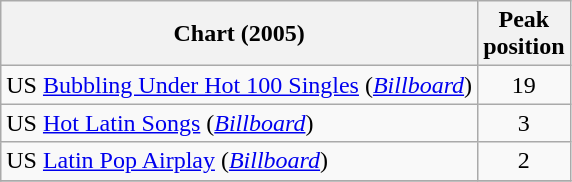<table class="wikitable">
<tr>
<th align="left">Chart (2005)</th>
<th align="left">Peak<br>position</th>
</tr>
<tr>
<td align="left">US <a href='#'>Bubbling Under Hot 100 Singles</a> (<em><a href='#'>Billboard</a></em>) </td>
<td align="center">19</td>
</tr>
<tr>
<td align="left">US <a href='#'>Hot Latin Songs</a> (<em><a href='#'>Billboard</a></em>) </td>
<td align="center">3</td>
</tr>
<tr>
<td align="left">US <a href='#'>Latin Pop Airplay</a> (<em><a href='#'>Billboard</a></em>) </td>
<td align="center">2</td>
</tr>
<tr>
</tr>
</table>
